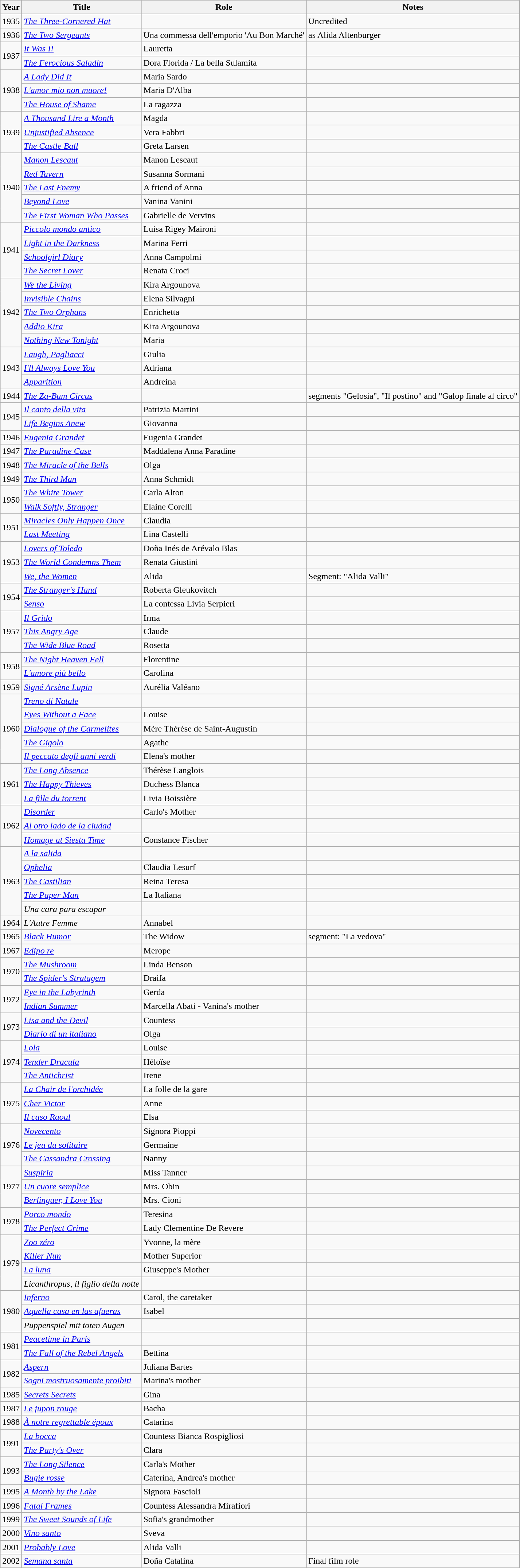<table class="wikitable">
<tr>
<th>Year</th>
<th>Title</th>
<th>Role</th>
<th>Notes</th>
</tr>
<tr>
<td>1935</td>
<td><em><a href='#'>The Three-Cornered Hat</a></em></td>
<td></td>
<td>Uncredited</td>
</tr>
<tr>
<td>1936</td>
<td><em><a href='#'>The Two Sergeants</a></em></td>
<td>Una commessa dell'emporio 'Au Bon Marché'</td>
<td>as Alida Altenburger</td>
</tr>
<tr>
<td rowspan=2>1937</td>
<td><em><a href='#'>It Was I!</a></em></td>
<td>Lauretta</td>
<td></td>
</tr>
<tr>
<td><em><a href='#'>The Ferocious Saladin</a></em></td>
<td>Dora Florida / La bella Sulamita</td>
<td></td>
</tr>
<tr>
<td rowspan=3>1938</td>
<td><em><a href='#'>A Lady Did It</a></em></td>
<td>Maria Sardo</td>
<td></td>
</tr>
<tr>
<td><em><a href='#'>L'amor mio non muore!</a></em></td>
<td>Maria D'Alba</td>
<td></td>
</tr>
<tr>
<td><em><a href='#'>The House of Shame</a></em></td>
<td>La ragazza</td>
<td></td>
</tr>
<tr>
<td rowspan=3>1939</td>
<td><em><a href='#'>A Thousand Lire a Month</a></em></td>
<td>Magda</td>
<td></td>
</tr>
<tr>
<td><em><a href='#'>Unjustified Absence</a></em></td>
<td>Vera Fabbri</td>
<td></td>
</tr>
<tr>
<td><em><a href='#'>The Castle Ball</a></em></td>
<td>Greta Larsen</td>
<td></td>
</tr>
<tr>
<td rowspan=5>1940</td>
<td><em><a href='#'>Manon Lescaut</a></em></td>
<td>Manon Lescaut</td>
<td></td>
</tr>
<tr>
<td><em><a href='#'>Red Tavern</a></em></td>
<td>Susanna Sormani</td>
<td></td>
</tr>
<tr>
<td><em><a href='#'>The Last Enemy</a></em></td>
<td>A friend of Anna</td>
<td></td>
</tr>
<tr>
<td><em><a href='#'>Beyond Love</a></em></td>
<td>Vanina Vanini</td>
<td></td>
</tr>
<tr>
<td><em><a href='#'>The First Woman Who Passes</a></em></td>
<td>Gabrielle de Vervins</td>
<td></td>
</tr>
<tr>
<td rowspan=4>1941</td>
<td><em><a href='#'>Piccolo mondo antico</a></em></td>
<td>Luisa Rigey Maironi</td>
<td></td>
</tr>
<tr>
<td><em><a href='#'>Light in the Darkness</a></em></td>
<td>Marina Ferri</td>
<td></td>
</tr>
<tr>
<td><em><a href='#'>Schoolgirl Diary</a></em></td>
<td>Anna Campolmi</td>
<td></td>
</tr>
<tr>
<td><em><a href='#'>The Secret Lover</a></em></td>
<td>Renata Croci</td>
<td></td>
</tr>
<tr>
<td rowspan=5>1942</td>
<td><em><a href='#'>We the Living</a></em></td>
<td>Kira Argounova</td>
<td></td>
</tr>
<tr>
<td><em><a href='#'>Invisible Chains</a></em></td>
<td>Elena Silvagni</td>
<td></td>
</tr>
<tr>
<td><em><a href='#'>The Two Orphans</a></em></td>
<td>Enrichetta</td>
<td></td>
</tr>
<tr>
<td><em><a href='#'>Addio Kira</a></em></td>
<td>Kira Argounova</td>
<td></td>
</tr>
<tr>
<td><em><a href='#'>Nothing New Tonight</a></em></td>
<td>Maria</td>
<td></td>
</tr>
<tr>
<td rowspan=3>1943</td>
<td><em><a href='#'>Laugh, Pagliacci</a></em></td>
<td>Giulia</td>
<td></td>
</tr>
<tr>
<td><em><a href='#'>I'll Always Love You</a></em></td>
<td>Adriana</td>
<td></td>
</tr>
<tr>
<td><em><a href='#'>Apparition</a></em></td>
<td>Andreina</td>
<td></td>
</tr>
<tr>
<td>1944</td>
<td><em><a href='#'>The Za-Bum Circus</a></em></td>
<td></td>
<td>segments "Gelosia", "Il postino" and "Galop finale al circo"</td>
</tr>
<tr>
<td rowspan=2>1945</td>
<td><em><a href='#'>Il canto della vita</a></em></td>
<td>Patrizia Martini</td>
<td></td>
</tr>
<tr>
<td><em><a href='#'>Life Begins Anew</a></em></td>
<td>Giovanna</td>
<td></td>
</tr>
<tr>
<td>1946</td>
<td><em><a href='#'>Eugenia Grandet</a></em></td>
<td>Eugenia Grandet</td>
<td></td>
</tr>
<tr>
<td>1947</td>
<td><em><a href='#'>The Paradine Case</a></em></td>
<td>Maddalena Anna Paradine</td>
<td></td>
</tr>
<tr>
<td>1948</td>
<td><em><a href='#'>The Miracle of the Bells</a></em></td>
<td>Olga</td>
<td></td>
</tr>
<tr>
<td>1949</td>
<td><em><a href='#'>The Third Man</a></em></td>
<td>Anna Schmidt</td>
<td></td>
</tr>
<tr>
<td rowspan=2>1950</td>
<td><em><a href='#'>The White Tower</a></em></td>
<td>Carla Alton</td>
<td></td>
</tr>
<tr>
<td><em><a href='#'>Walk Softly, Stranger</a></em></td>
<td>Elaine Corelli</td>
<td></td>
</tr>
<tr>
<td rowspan=2>1951</td>
<td><em><a href='#'>Miracles Only Happen Once</a></em></td>
<td>Claudia</td>
<td></td>
</tr>
<tr>
<td><em><a href='#'>Last Meeting</a></em></td>
<td>Lina Castelli</td>
<td></td>
</tr>
<tr>
<td rowspan=3>1953</td>
<td><em><a href='#'>Lovers of Toledo</a></em></td>
<td>Doña Inés de Arévalo Blas</td>
<td></td>
</tr>
<tr>
<td><em><a href='#'>The World Condemns Them</a></em></td>
<td>Renata Giustini</td>
<td></td>
</tr>
<tr>
<td><em><a href='#'>We, the Women</a></em></td>
<td>Alida</td>
<td>Segment: "Alida Valli"</td>
</tr>
<tr>
<td rowspan=2>1954</td>
<td><em><a href='#'>The Stranger's Hand</a></em></td>
<td>Roberta Gleukovitch</td>
<td></td>
</tr>
<tr>
<td><em><a href='#'>Senso</a></em></td>
<td>La contessa Livia Serpieri</td>
<td></td>
</tr>
<tr>
<td rowspan=3>1957</td>
<td><em><a href='#'>Il Grido</a></em></td>
<td>Irma</td>
<td></td>
</tr>
<tr>
<td><em><a href='#'>This Angry Age</a></em></td>
<td>Claude</td>
<td></td>
</tr>
<tr>
<td><em><a href='#'>The Wide Blue Road</a></em></td>
<td>Rosetta</td>
<td></td>
</tr>
<tr>
<td rowspan=2>1958</td>
<td><em><a href='#'>The Night Heaven Fell</a></em></td>
<td>Florentine</td>
<td></td>
</tr>
<tr>
<td><em><a href='#'>L'amore più bello</a></em></td>
<td>Carolina</td>
<td></td>
</tr>
<tr>
<td>1959</td>
<td><em><a href='#'>Signé Arsène Lupin</a></em></td>
<td>Aurélia Valéano</td>
<td></td>
</tr>
<tr>
<td rowspan=5>1960</td>
<td><em><a href='#'>Treno di Natale</a></em></td>
<td></td>
<td></td>
</tr>
<tr>
<td><em><a href='#'>Eyes Without a Face</a></em></td>
<td>Louise</td>
<td></td>
</tr>
<tr>
<td><em><a href='#'>Dialogue of the Carmelites</a></em></td>
<td>Mère Thérèse de Saint-Augustin</td>
<td></td>
</tr>
<tr>
<td><em><a href='#'>The Gigolo</a></em></td>
<td>Agathe</td>
<td></td>
</tr>
<tr>
<td><em><a href='#'>Il peccato degli anni verdi</a></em></td>
<td>Elena's mother</td>
<td></td>
</tr>
<tr>
<td rowspan=3>1961</td>
<td><em><a href='#'>The Long Absence</a></em></td>
<td>Thérèse Langlois</td>
<td></td>
</tr>
<tr>
<td><em><a href='#'>The Happy Thieves</a></em></td>
<td>Duchess Blanca</td>
<td></td>
</tr>
<tr>
<td><em><a href='#'>La fille du torrent</a></em></td>
<td>Livia Boissière</td>
<td></td>
</tr>
<tr>
<td rowspan=3>1962</td>
<td><em><a href='#'>Disorder</a></em></td>
<td>Carlo's Mother</td>
<td></td>
</tr>
<tr>
<td><em><a href='#'>Al otro lado de la ciudad</a></em></td>
<td></td>
<td></td>
</tr>
<tr>
<td><em><a href='#'>Homage at Siesta Time</a></em></td>
<td>Constance Fischer</td>
<td></td>
</tr>
<tr>
<td rowspan=5>1963</td>
<td><em><a href='#'>A la salida</a></em></td>
<td></td>
<td></td>
</tr>
<tr>
<td><em><a href='#'>Ophelia</a></em></td>
<td>Claudia Lesurf</td>
<td></td>
</tr>
<tr>
<td><em><a href='#'>The Castilian</a></em></td>
<td>Reina Teresa</td>
<td></td>
</tr>
<tr>
<td><em><a href='#'>The Paper Man</a></em></td>
<td>La Italiana</td>
<td></td>
</tr>
<tr>
<td><em>Una cara para escapar</em></td>
<td></td>
<td></td>
</tr>
<tr>
<td>1964</td>
<td><em>L'Autre Femme</em></td>
<td>Annabel</td>
<td></td>
</tr>
<tr>
<td>1965</td>
<td><em><a href='#'>Black Humor</a></em></td>
<td>The Widow</td>
<td>segment: "La vedova"</td>
</tr>
<tr>
<td>1967</td>
<td><em><a href='#'>Edipo re</a></em></td>
<td>Merope</td>
<td></td>
</tr>
<tr>
<td rowspan=2>1970</td>
<td><em><a href='#'>The Mushroom</a></em></td>
<td>Linda Benson</td>
<td></td>
</tr>
<tr>
<td><em><a href='#'>The Spider's Stratagem</a></em></td>
<td>Draifa</td>
<td></td>
</tr>
<tr>
<td rowspan=2>1972</td>
<td><em><a href='#'>Eye in the Labyrinth</a></em></td>
<td>Gerda</td>
<td></td>
</tr>
<tr>
<td><em><a href='#'>Indian Summer</a></em></td>
<td>Marcella Abati - Vanina's mother</td>
<td></td>
</tr>
<tr>
<td rowspan=2>1973</td>
<td><em><a href='#'>Lisa and the Devil</a></em></td>
<td>Countess</td>
<td></td>
</tr>
<tr>
<td><em><a href='#'>Diario di un italiano</a></em></td>
<td>Olga</td>
<td></td>
</tr>
<tr>
<td rowspan=3>1974</td>
<td><em><a href='#'>Lola</a></em></td>
<td>Louise</td>
<td></td>
</tr>
<tr>
<td><em><a href='#'>Tender Dracula</a></em></td>
<td>Héloïse</td>
<td></td>
</tr>
<tr>
<td><em><a href='#'>The Antichrist</a></em></td>
<td>Irene</td>
<td></td>
</tr>
<tr>
<td rowspan=3>1975</td>
<td><em><a href='#'>La Chair de l'orchidée</a></em></td>
<td>La folle de la gare</td>
<td></td>
</tr>
<tr>
<td><em><a href='#'>Cher Victor</a></em></td>
<td>Anne</td>
<td></td>
</tr>
<tr>
<td><em><a href='#'>Il caso Raoul</a></em></td>
<td>Elsa</td>
<td></td>
</tr>
<tr>
<td rowspan=3>1976</td>
<td><em><a href='#'>Novecento</a></em></td>
<td>Signora Pioppi</td>
<td></td>
</tr>
<tr>
<td><em><a href='#'>Le jeu du solitaire</a></em></td>
<td>Germaine</td>
<td></td>
</tr>
<tr>
<td><em><a href='#'>The Cassandra Crossing</a></em></td>
<td>Nanny</td>
<td></td>
</tr>
<tr>
<td rowspan=3>1977</td>
<td><em><a href='#'>Suspiria</a></em></td>
<td>Miss Tanner</td>
<td></td>
</tr>
<tr>
<td><em><a href='#'>Un cuore semplice</a></em></td>
<td>Mrs. Obin</td>
<td></td>
</tr>
<tr>
<td><em><a href='#'>Berlinguer, I Love You</a></em></td>
<td>Mrs. Cioni</td>
<td></td>
</tr>
<tr>
<td rowspan=2>1978</td>
<td><em><a href='#'>Porco mondo</a></em></td>
<td>Teresina</td>
<td></td>
</tr>
<tr>
<td><em><a href='#'>The Perfect Crime</a></em></td>
<td>Lady Clementine De Revere</td>
<td></td>
</tr>
<tr>
<td rowspan=4>1979</td>
<td><em><a href='#'>Zoo zéro</a></em></td>
<td>Yvonne, la mère</td>
<td></td>
</tr>
<tr>
<td><em><a href='#'>Killer Nun</a></em></td>
<td>Mother Superior</td>
<td></td>
</tr>
<tr>
<td><em><a href='#'>La luna</a></em></td>
<td>Giuseppe's Mother</td>
<td></td>
</tr>
<tr>
<td><em>Licanthropus, il figlio della notte</em></td>
<td></td>
<td></td>
</tr>
<tr>
<td rowspan=3>1980</td>
<td><em><a href='#'>Inferno</a></em></td>
<td>Carol, the caretaker</td>
<td></td>
</tr>
<tr>
<td><em><a href='#'>Aquella casa en las afueras</a></em></td>
<td>Isabel</td>
<td></td>
</tr>
<tr>
<td><em>Puppenspiel mit toten Augen</em></td>
<td></td>
<td></td>
</tr>
<tr>
<td rowspan=2>1981</td>
<td><em><a href='#'>Peacetime in Paris</a></em></td>
<td></td>
<td></td>
</tr>
<tr>
<td><em><a href='#'>The Fall of the Rebel Angels</a></em></td>
<td>Bettina</td>
<td></td>
</tr>
<tr>
<td rowspan=2>1982</td>
<td><em><a href='#'>Aspern</a></em></td>
<td>Juliana Bartes</td>
<td></td>
</tr>
<tr>
<td><em><a href='#'>Sogni mostruosamente proibiti</a></em></td>
<td>Marina's mother</td>
<td></td>
</tr>
<tr>
<td>1985</td>
<td><em><a href='#'>Secrets Secrets</a></em></td>
<td>Gina</td>
<td></td>
</tr>
<tr>
<td>1987</td>
<td><em><a href='#'>Le jupon rouge</a></em></td>
<td>Bacha</td>
<td></td>
</tr>
<tr>
<td>1988</td>
<td><em><a href='#'>À notre regrettable époux</a></em></td>
<td>Catarina</td>
</tr>
<tr>
<td rowspan=2>1991</td>
<td><em><a href='#'>La bocca</a></em></td>
<td>Countess Bianca Rospigliosi</td>
<td></td>
</tr>
<tr>
<td><em><a href='#'>The Party's Over</a></em></td>
<td>Clara</td>
<td></td>
</tr>
<tr>
<td rowspan=2>1993</td>
<td><em><a href='#'>The Long Silence</a></em></td>
<td>Carla's Mother</td>
<td></td>
</tr>
<tr>
<td><em><a href='#'>Bugie rosse</a></em></td>
<td>Caterina, Andrea's mother</td>
<td></td>
</tr>
<tr>
<td>1995</td>
<td><em><a href='#'>A Month by the Lake</a></em></td>
<td>Signora Fascioli</td>
<td></td>
</tr>
<tr>
<td>1996</td>
<td><em><a href='#'>Fatal Frames</a></em></td>
<td>Countess Alessandra Mirafiori</td>
<td></td>
</tr>
<tr>
<td>1999</td>
<td><em><a href='#'>The Sweet Sounds of Life</a></em></td>
<td>Sofia's grandmother</td>
<td></td>
</tr>
<tr>
<td>2000</td>
<td><em><a href='#'>Vino santo</a></em></td>
<td>Sveva</td>
<td></td>
</tr>
<tr>
<td>2001</td>
<td><em><a href='#'>Probably Love</a></em></td>
<td>Alida Valli</td>
<td></td>
</tr>
<tr>
<td>2002</td>
<td><em><a href='#'>Semana santa</a></em></td>
<td>Doña Catalina</td>
<td>Final film role</td>
</tr>
</table>
